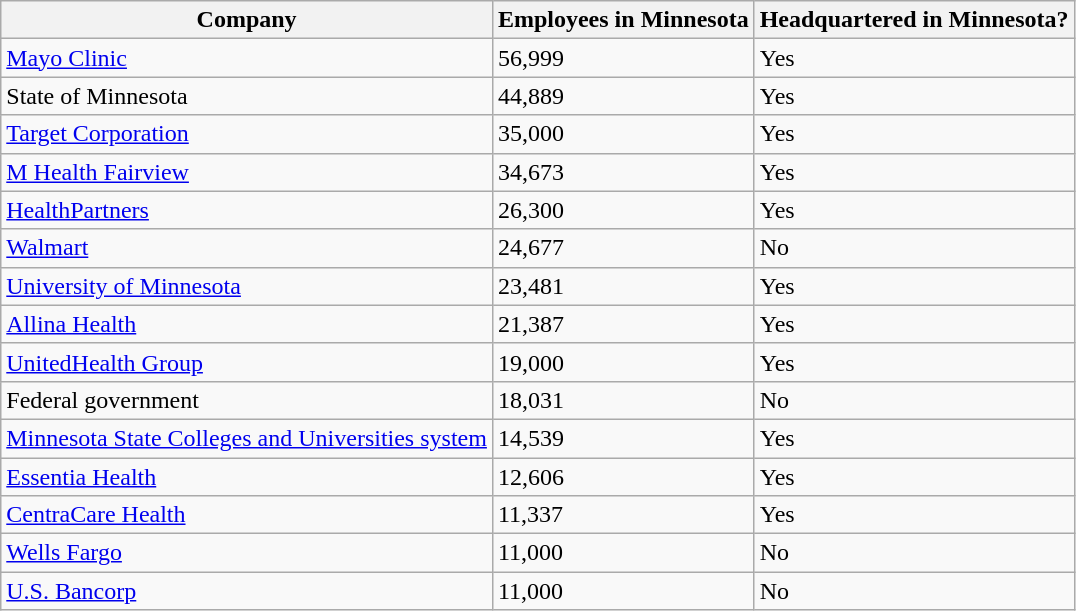<table class="wikitable sortable">
<tr>
<th>Company</th>
<th>Employees in Minnesota</th>
<th>Headquartered in Minnesota?</th>
</tr>
<tr>
<td><a href='#'>Mayo Clinic</a></td>
<td>56,999</td>
<td>Yes</td>
</tr>
<tr>
<td>State of Minnesota</td>
<td>44,889</td>
<td>Yes</td>
</tr>
<tr>
<td><a href='#'>Target Corporation</a></td>
<td>35,000</td>
<td>Yes</td>
</tr>
<tr>
<td><a href='#'>M Health Fairview</a></td>
<td>34,673</td>
<td>Yes</td>
</tr>
<tr>
<td><a href='#'>HealthPartners</a></td>
<td>26,300</td>
<td>Yes</td>
</tr>
<tr>
<td><a href='#'>Walmart</a></td>
<td>24,677</td>
<td>No</td>
</tr>
<tr>
<td><a href='#'>University of Minnesota</a></td>
<td>23,481</td>
<td>Yes</td>
</tr>
<tr>
<td><a href='#'>Allina Health</a></td>
<td>21,387</td>
<td>Yes</td>
</tr>
<tr>
<td><a href='#'>UnitedHealth Group</a></td>
<td>19,000</td>
<td>Yes</td>
</tr>
<tr>
<td>Federal government</td>
<td>18,031</td>
<td>No</td>
</tr>
<tr>
<td><a href='#'>Minnesota State Colleges and Universities system</a></td>
<td>14,539</td>
<td>Yes</td>
</tr>
<tr>
<td><a href='#'>Essentia Health</a></td>
<td>12,606</td>
<td>Yes</td>
</tr>
<tr>
<td><a href='#'>CentraCare Health</a></td>
<td>11,337</td>
<td>Yes</td>
</tr>
<tr>
<td><a href='#'>Wells Fargo</a></td>
<td>11,000</td>
<td>No</td>
</tr>
<tr>
<td><a href='#'>U.S. Bancorp</a></td>
<td>11,000</td>
<td>No</td>
</tr>
</table>
